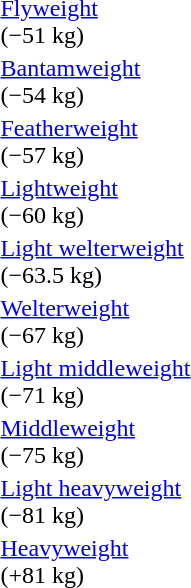<table>
<tr valign="top">
<td rowspan=2><a href='#'>Flyweight</a><br>(−51 kg)<br></td>
<td rowspan=2></td>
<td rowspan=2></td>
<td></td>
</tr>
<tr>
<td></td>
</tr>
<tr valign="top">
<td rowspan=2><a href='#'>Bantamweight</a><br>(−54 kg)<br></td>
<td rowspan=2></td>
<td rowspan=2></td>
<td></td>
</tr>
<tr>
<td></td>
</tr>
<tr valign="top">
<td rowspan=2><a href='#'>Featherweight</a><br>(−57 kg)<br></td>
<td rowspan=2></td>
<td rowspan=2></td>
<td></td>
</tr>
<tr>
<td></td>
</tr>
<tr valign="top">
<td rowspan=2><a href='#'>Lightweight</a><br>(−60 kg)<br></td>
<td rowspan=2></td>
<td rowspan=2></td>
<td></td>
</tr>
<tr>
<td></td>
</tr>
<tr valign="top">
<td rowspan=2><a href='#'>Light welterweight</a><br>(−63.5 kg)<br></td>
<td rowspan=2></td>
<td rowspan=2></td>
<td></td>
</tr>
<tr>
<td></td>
</tr>
<tr valign="top">
<td rowspan=2><a href='#'>Welterweight</a><br>(−67 kg)<br></td>
<td rowspan=2></td>
<td rowspan=2></td>
<td></td>
</tr>
<tr>
<td></td>
</tr>
<tr valign="top">
<td rowspan=2><a href='#'>Light middleweight</a><br>(−71 kg)<br></td>
<td rowspan=2></td>
<td rowspan=2></td>
<td></td>
</tr>
<tr>
<td></td>
</tr>
<tr valign="top">
<td rowspan=2><a href='#'>Middleweight</a><br>(−75 kg)<br></td>
<td rowspan=2></td>
<td rowspan=2></td>
<td></td>
</tr>
<tr>
<td></td>
</tr>
<tr valign="top">
<td rowspan=2><a href='#'>Light heavyweight</a><br>(−81 kg)<br></td>
<td rowspan=2></td>
<td rowspan=2></td>
<td></td>
</tr>
<tr>
<td></td>
</tr>
<tr valign="top">
<td rowspan=2><a href='#'>Heavyweight</a><br>(+81 kg)<br></td>
<td rowspan=2></td>
<td rowspan=2></td>
<td></td>
</tr>
<tr>
<td></td>
</tr>
</table>
